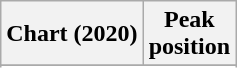<table class="wikitable sortable plainrowheaders" style="text-align:center">
<tr>
<th scope="col">Chart (2020)</th>
<th scope="col">Peak<br>position</th>
</tr>
<tr>
</tr>
<tr>
</tr>
<tr>
</tr>
<tr>
</tr>
<tr>
</tr>
</table>
